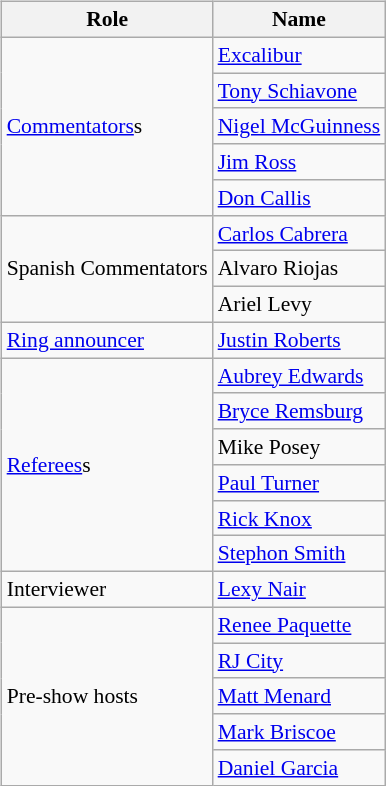<table class=wikitable style="font-size:90%; margin: 0.5em 0 0.5em 1em; float: right; clear: right;">
<tr>
<th>Role</th>
<th>Name</th>
</tr>
<tr>
<td rowspan="5"><a href='#'>Commentators</a>s</td>
<td><a href='#'>Excalibur</a> </td>
</tr>
<tr>
<td><a href='#'>Tony Schiavone</a> </td>
</tr>
<tr>
<td><a href='#'>Nigel McGuinness</a> </td>
</tr>
<tr>
<td><a href='#'>Jim Ross</a> </td>
</tr>
<tr>
<td><a href='#'>Don Callis</a> </td>
</tr>
<tr>
<td rowspan=3>Spanish Commentators</td>
<td><a href='#'>Carlos Cabrera</a></td>
</tr>
<tr>
<td>Alvaro Riojas</td>
</tr>
<tr>
<td>Ariel Levy</td>
</tr>
<tr>
<td><a href='#'>Ring announcer</a></td>
<td><a href='#'>Justin Roberts</a></td>
</tr>
<tr>
<td rowspan=6><a href='#'>Referees</a>s</td>
<td><a href='#'>Aubrey Edwards</a></td>
</tr>
<tr>
<td><a href='#'>Bryce Remsburg</a></td>
</tr>
<tr>
<td>Mike Posey</td>
</tr>
<tr>
<td><a href='#'>Paul Turner</a></td>
</tr>
<tr>
<td><a href='#'>Rick Knox</a></td>
</tr>
<tr>
<td><a href='#'>Stephon Smith</a></td>
</tr>
<tr>
<td>Interviewer</td>
<td><a href='#'>Lexy Nair</a></td>
</tr>
<tr>
<td rowspan=5>Pre-show hosts</td>
<td><a href='#'>Renee Paquette</a></td>
</tr>
<tr>
<td><a href='#'>RJ City</a></td>
</tr>
<tr>
<td><a href='#'>Matt Menard</a></td>
</tr>
<tr>
<td><a href='#'>Mark Briscoe</a></td>
</tr>
<tr>
<td><a href='#'>Daniel Garcia</a></td>
</tr>
</table>
